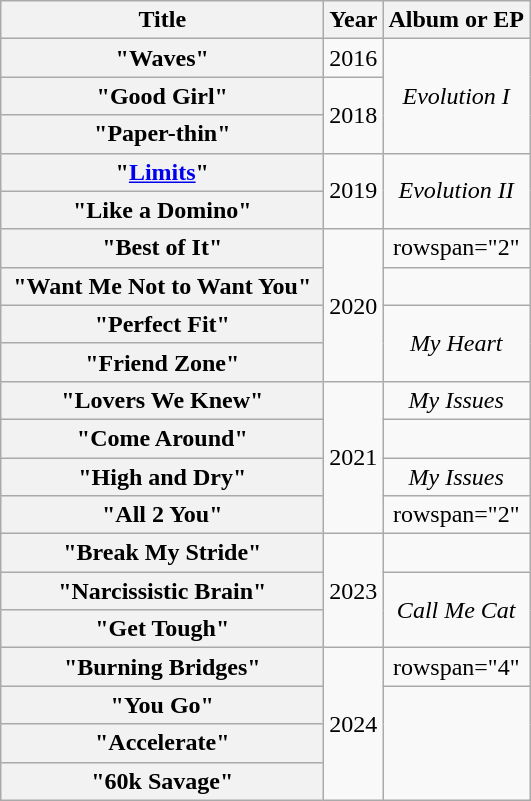<table class="wikitable plainrowheaders" style="text-align:center;">
<tr>
<th scope="col" style="width:13em;">Title</th>
<th scope="col">Year</th>
<th scope="col">Album or EP</th>
</tr>
<tr>
<th scope="row">"Waves"</th>
<td>2016</td>
<td rowspan="3"><em>Evolution I</em></td>
</tr>
<tr>
<th scope="row">"Good Girl"</th>
<td rowspan="2">2018</td>
</tr>
<tr>
<th scope="row">"Paper-thin"</th>
</tr>
<tr>
<th scope="row">"<a href='#'>Limits</a>"</th>
<td rowspan="2">2019</td>
<td rowspan="2"><em>Evolution II</em></td>
</tr>
<tr>
<th scope="row">"Like a Domino"</th>
</tr>
<tr>
<th scope="row">"Best of It"</th>
<td rowspan="4">2020</td>
<td>rowspan="2" </td>
</tr>
<tr>
<th scope="row">"Want Me Not to Want You"</th>
</tr>
<tr>
<th scope="row">"Perfect Fit"</th>
<td rowspan="2"><em>My Heart</em></td>
</tr>
<tr>
<th scope="row">"Friend Zone"</th>
</tr>
<tr>
<th scope="row">"Lovers We Knew"</th>
<td rowspan="4">2021</td>
<td><em>My Issues</em></td>
</tr>
<tr>
<th scope="row">"Come Around"<br></th>
<td></td>
</tr>
<tr>
<th scope="row">"High and Dry"</th>
<td><em>My Issues</em></td>
</tr>
<tr>
<th scope="row">"All 2 You"<br></th>
<td>rowspan="2" </td>
</tr>
<tr>
<th scope="row">"Break My Stride"</th>
<td rowspan="3">2023</td>
</tr>
<tr>
<th scope="row">"Narcissistic Brain"</th>
<td rowspan="2"><em>Call Me Cat</em></td>
</tr>
<tr>
<th scope="row">"Get Tough"</th>
</tr>
<tr>
<th scope="row">"Burning Bridges"</th>
<td rowspan="4">2024</td>
<td>rowspan="4" </td>
</tr>
<tr>
<th scope="row">"You Go"</th>
</tr>
<tr>
<th scope="row">"Accelerate"</th>
</tr>
<tr>
<th scope="row">"60k Savage"</th>
</tr>
</table>
